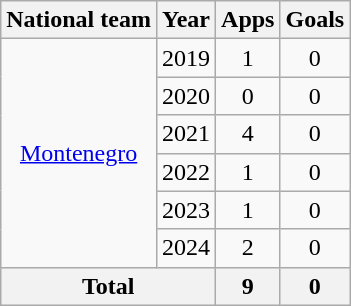<table class=wikitable style=text-align:center>
<tr>
<th>National team</th>
<th>Year</th>
<th>Apps</th>
<th>Goals</th>
</tr>
<tr>
<td rowspan="6"><a href='#'>Montenegro</a></td>
<td>2019</td>
<td>1</td>
<td>0</td>
</tr>
<tr>
<td>2020</td>
<td>0</td>
<td>0</td>
</tr>
<tr>
<td>2021</td>
<td>4</td>
<td>0</td>
</tr>
<tr>
<td>2022</td>
<td>1</td>
<td>0</td>
</tr>
<tr>
<td>2023</td>
<td>1</td>
<td>0</td>
</tr>
<tr>
<td>2024</td>
<td>2</td>
<td>0</td>
</tr>
<tr>
<th colspan=2>Total</th>
<th>9</th>
<th>0</th>
</tr>
</table>
